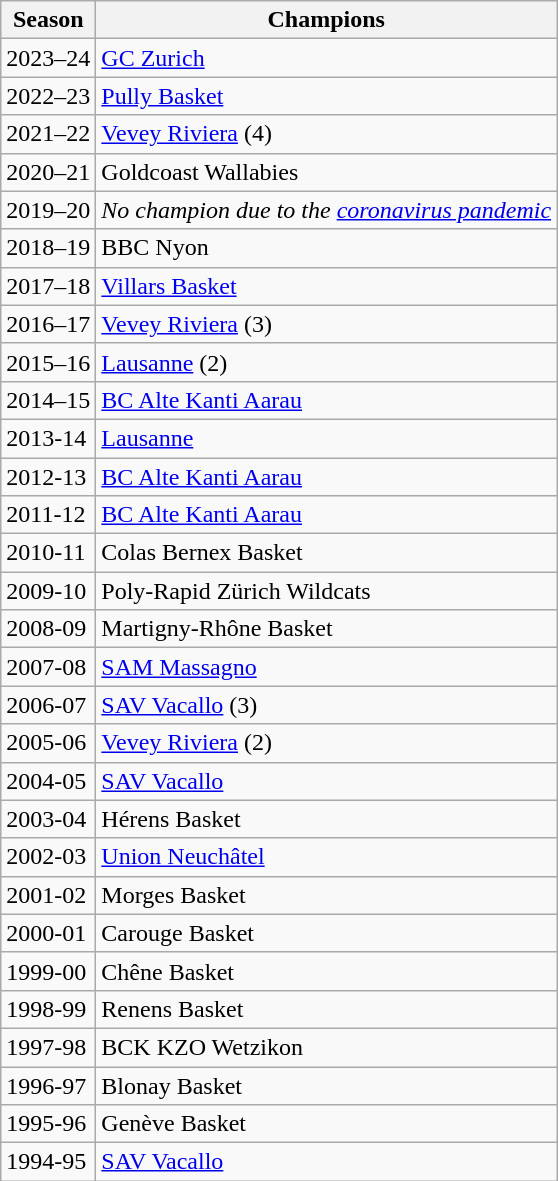<table class="wikitable">
<tr>
<th>Season</th>
<th>Champions</th>
</tr>
<tr>
<td>2023–24</td>
<td><a href='#'>GC Zurich</a></td>
</tr>
<tr>
<td>2022–23</td>
<td><a href='#'>Pully Basket</a></td>
</tr>
<tr>
<td>2021–22</td>
<td><a href='#'>Vevey Riviera</a> (4)</td>
</tr>
<tr>
<td>2020–21</td>
<td>Goldcoast Wallabies</td>
</tr>
<tr>
<td>2019–20</td>
<td><em>No champion due to the <a href='#'>coronavirus pandemic</a></em></td>
</tr>
<tr>
<td>2018–19</td>
<td>BBC Nyon</td>
</tr>
<tr>
<td>2017–18</td>
<td><a href='#'>Villars Basket</a></td>
</tr>
<tr>
<td>2016–17</td>
<td><a href='#'>Vevey Riviera</a> (3)</td>
</tr>
<tr>
<td>2015–16</td>
<td><a href='#'>Lausanne</a> (2)</td>
</tr>
<tr>
<td>2014–15</td>
<td><a href='#'>BC Alte Kanti Aarau</a></td>
</tr>
<tr>
<td>2013-14</td>
<td><a href='#'>Lausanne</a></td>
</tr>
<tr>
<td>2012-13</td>
<td><a href='#'>BC Alte Kanti Aarau</a></td>
</tr>
<tr>
<td>2011-12</td>
<td><a href='#'>BC Alte Kanti Aarau</a></td>
</tr>
<tr>
<td>2010-11</td>
<td>Colas Bernex Basket</td>
</tr>
<tr>
<td>2009-10</td>
<td>Poly-Rapid Zürich Wildcats</td>
</tr>
<tr>
<td>2008-09</td>
<td>Martigny-Rhône Basket</td>
</tr>
<tr>
<td>2007-08</td>
<td><a href='#'>SAM Massagno</a></td>
</tr>
<tr>
<td>2006-07</td>
<td><a href='#'>SAV Vacallo</a> (3)</td>
</tr>
<tr>
<td>2005-06</td>
<td><a href='#'>Vevey Riviera</a> (2)</td>
</tr>
<tr>
<td>2004-05</td>
<td><a href='#'>SAV Vacallo</a></td>
</tr>
<tr>
<td>2003-04</td>
<td>Hérens Basket</td>
</tr>
<tr>
<td>2002-03</td>
<td><a href='#'>Union Neuchâtel</a></td>
</tr>
<tr>
<td>2001-02</td>
<td>Morges Basket</td>
</tr>
<tr>
<td>2000-01</td>
<td>Carouge Basket</td>
</tr>
<tr>
<td>1999-00</td>
<td>Chêne Basket</td>
</tr>
<tr>
<td>1998-99</td>
<td>Renens Basket</td>
</tr>
<tr>
<td>1997-98</td>
<td>BCK KZO Wetzikon</td>
</tr>
<tr>
<td>1996-97</td>
<td>Blonay Basket</td>
</tr>
<tr>
<td>1995-96</td>
<td>Genève Basket</td>
</tr>
<tr>
<td>1994-95</td>
<td><a href='#'>SAV Vacallo</a></td>
</tr>
</table>
